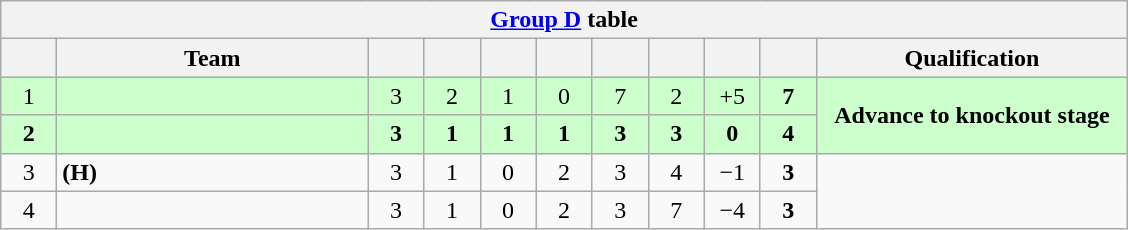<table class="wikitable" style="text-align: center;">
<tr>
<th colspan="11"><a href='#'>Group D</a> table</th>
</tr>
<tr>
<th width=30></th>
<th width=200>Team</th>
<th width=30></th>
<th width=30></th>
<th width=30></th>
<th width=30></th>
<th width=30></th>
<th width=30></th>
<th width=30></th>
<th width=30></th>
<th width=200>Qualification</th>
</tr>
<tr style="background:#cfc;">
<td>1</td>
<td align="left"></td>
<td>3</td>
<td>2</td>
<td>1</td>
<td>0</td>
<td>7</td>
<td>2</td>
<td>+5</td>
<td><strong>7</strong></td>
<td rowspan="2"><strong>Advance to knockout stage</strong></td>
</tr>
<tr style="background:#cfc;">
<td><strong>2</strong></td>
<td align="left"><strong></strong></td>
<td><strong>3</strong></td>
<td><strong>1</strong></td>
<td><strong>1</strong></td>
<td><strong>1</strong></td>
<td><strong>3</strong></td>
<td><strong>3</strong></td>
<td><strong>0</strong></td>
<td><strong>4</strong></td>
</tr>
<tr>
<td>3</td>
<td align="left"> <strong>(H)</strong></td>
<td>3</td>
<td>1</td>
<td>0</td>
<td>2</td>
<td>3</td>
<td>4</td>
<td>−1</td>
<td><strong>3</strong></td>
<td rowspan="2"></td>
</tr>
<tr>
<td>4</td>
<td align="left"></td>
<td>3</td>
<td>1</td>
<td>0</td>
<td>2</td>
<td>3</td>
<td>7</td>
<td>−4</td>
<td><strong>3</strong></td>
</tr>
</table>
